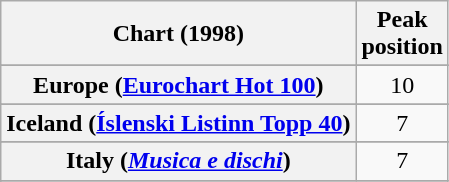<table class="wikitable sortable plainrowheaders" style="text-align:center">
<tr>
<th>Chart (1998)</th>
<th>Peak<br>position</th>
</tr>
<tr>
</tr>
<tr>
</tr>
<tr>
</tr>
<tr>
</tr>
<tr>
<th scope="row">Europe (<a href='#'>Eurochart Hot 100</a>)</th>
<td>10</td>
</tr>
<tr>
</tr>
<tr>
</tr>
<tr>
<th scope="row">Iceland (<a href='#'>Íslenski Listinn Topp 40</a>)</th>
<td>7</td>
</tr>
<tr>
</tr>
<tr>
<th scope="row">Italy (<em><a href='#'>Musica e dischi</a></em>)</th>
<td>7</td>
</tr>
<tr>
</tr>
<tr>
</tr>
<tr>
</tr>
<tr>
</tr>
<tr>
</tr>
</table>
